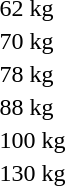<table>
<tr>
<td>62 kg</td>
<td></td>
<td></td>
<td></td>
</tr>
<tr>
<td rowspan=2>70 kg</td>
<td rowspan=2></td>
<td rowspan=2></td>
<td></td>
</tr>
<tr>
<td></td>
</tr>
<tr>
<td rowspan=2>78 kg</td>
<td rowspan=2></td>
<td rowspan=2></td>
<td></td>
</tr>
<tr>
<td></td>
</tr>
<tr>
<td rowspan=2>88 kg</td>
<td rowspan=2></td>
<td rowspan=2></td>
<td></td>
</tr>
<tr>
<td></td>
</tr>
<tr>
<td rowspan=2>100 kg</td>
<td rowspan=2></td>
<td rowspan=2></td>
<td></td>
</tr>
<tr>
<td></td>
</tr>
<tr>
<td>130 kg</td>
<td></td>
<td></td>
<td></td>
</tr>
</table>
